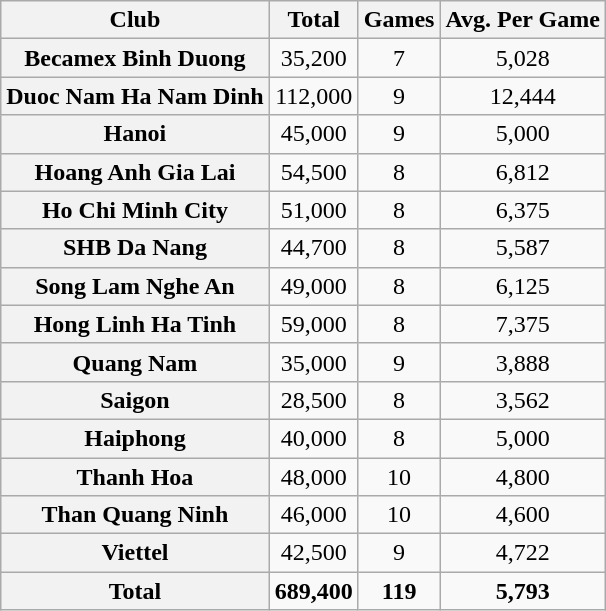<table class="wikitable plainrowheaders sortable" style="text-align:center;">
<tr>
<th>Club</th>
<th>Total</th>
<th>Games</th>
<th>Avg. Per Game</th>
</tr>
<tr>
<th scope='row'>Becamex Binh Duong</th>
<td>35,200</td>
<td>7</td>
<td>5,028</td>
</tr>
<tr>
<th scope='row'>Duoc Nam Ha Nam Dinh</th>
<td>112,000</td>
<td>9</td>
<td>12,444</td>
</tr>
<tr>
<th scope='row'>Hanoi</th>
<td>45,000</td>
<td>9</td>
<td>5,000</td>
</tr>
<tr>
<th scope='row'>Hoang Anh Gia Lai</th>
<td>54,500</td>
<td>8</td>
<td>6,812</td>
</tr>
<tr>
<th scope='row'>Ho Chi Minh City</th>
<td>51,000</td>
<td>8</td>
<td>6,375</td>
</tr>
<tr>
<th scope='row'>SHB Da Nang</th>
<td>44,700</td>
<td>8</td>
<td>5,587</td>
</tr>
<tr>
<th scope='row'>Song Lam Nghe An</th>
<td>49,000</td>
<td>8</td>
<td>6,125</td>
</tr>
<tr>
<th scope='row'>Hong Linh Ha Tinh</th>
<td>59,000</td>
<td>8</td>
<td>7,375</td>
</tr>
<tr>
<th scope='row'>Quang Nam</th>
<td>35,000</td>
<td>9</td>
<td>3,888</td>
</tr>
<tr>
<th scope='row'>Saigon</th>
<td>28,500</td>
<td>8</td>
<td>3,562</td>
</tr>
<tr>
<th scope='row'>Haiphong</th>
<td>40,000</td>
<td>8</td>
<td>5,000</td>
</tr>
<tr>
<th scope='row'>Thanh Hoa</th>
<td>48,000</td>
<td>10</td>
<td>4,800</td>
</tr>
<tr>
<th scope='row'>Than Quang Ninh</th>
<td>46,000</td>
<td>10</td>
<td>4,600</td>
</tr>
<tr>
<th scope='row'>Viettel</th>
<td>42,500</td>
<td>9</td>
<td>4,722</td>
</tr>
<tr>
<th scope='row'>Total</th>
<td><strong>689,400</strong></td>
<td><strong>119</strong></td>
<td><strong>5,793</strong></td>
</tr>
</table>
